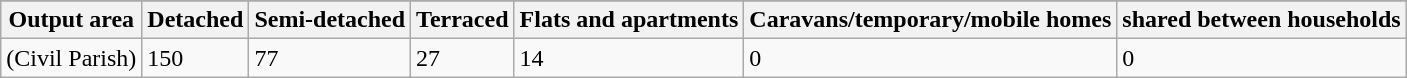<table class="wikitable">
<tr>
</tr>
<tr>
<th>Output area</th>
<th>Detached</th>
<th>Semi-detached</th>
<th>Terraced</th>
<th>Flats and apartments</th>
<th>Caravans/temporary/mobile homes</th>
<th>shared between households</th>
</tr>
<tr>
<td>(Civil Parish)</td>
<td>150</td>
<td>77</td>
<td>27</td>
<td>14</td>
<td>0</td>
<td>0</td>
</tr>
</table>
